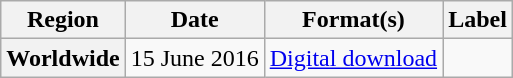<table class="wikitable plainrowheaders">
<tr>
<th scope="col">Region</th>
<th scope="col">Date</th>
<th scope="col">Format(s)</th>
<th scope="col">Label</th>
</tr>
<tr>
<th scope="row">Worldwide</th>
<td>15 June 2016</td>
<td><a href='#'>Digital download</a></td>
<td></td>
</tr>
</table>
